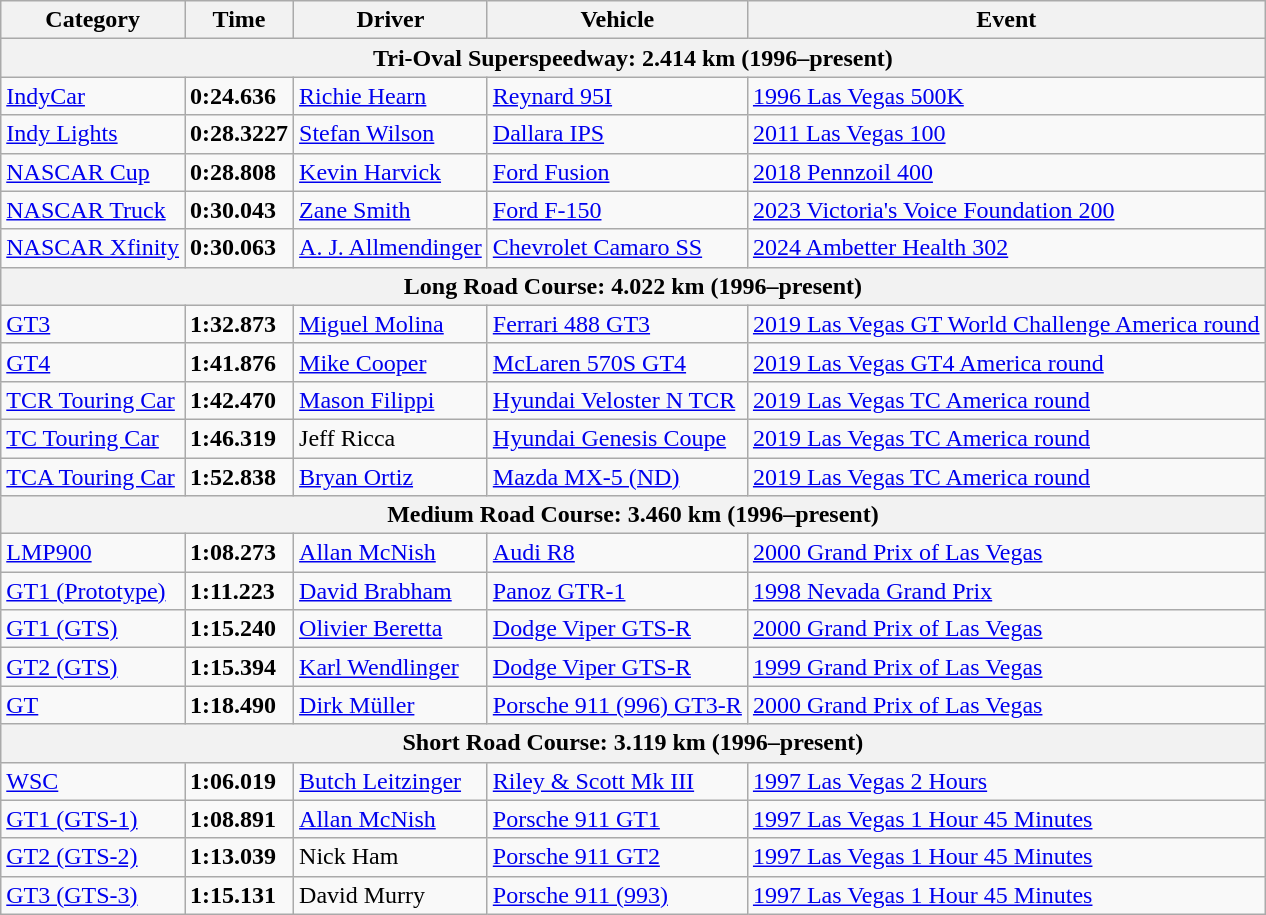<table class="wikitable">
<tr>
<th>Category</th>
<th>Time</th>
<th>Driver</th>
<th>Vehicle</th>
<th>Event</th>
</tr>
<tr>
<th colspan="5">Tri-Oval Superspeedway: 2.414 km (1996–present)</th>
</tr>
<tr>
<td><a href='#'>IndyCar</a></td>
<td><strong>0:24.636</strong></td>
<td><a href='#'>Richie Hearn</a></td>
<td><a href='#'>Reynard 95I</a></td>
<td><a href='#'>1996 Las Vegas 500K</a></td>
</tr>
<tr>
<td><a href='#'>Indy Lights</a></td>
<td><strong>0:28.3227</strong></td>
<td><a href='#'>Stefan Wilson</a></td>
<td><a href='#'>Dallara IPS</a></td>
<td><a href='#'>2011 Las Vegas 100</a></td>
</tr>
<tr>
<td><a href='#'>NASCAR Cup</a></td>
<td><strong>0:28.808</strong></td>
<td><a href='#'>Kevin Harvick</a></td>
<td><a href='#'>Ford Fusion</a></td>
<td><a href='#'>2018 Pennzoil 400</a></td>
</tr>
<tr>
<td><a href='#'>NASCAR Truck</a></td>
<td><strong>0:30.043</strong></td>
<td><a href='#'>Zane Smith</a></td>
<td><a href='#'>Ford F-150</a></td>
<td><a href='#'>2023 Victoria's Voice Foundation 200</a></td>
</tr>
<tr>
<td><a href='#'>NASCAR Xfinity</a></td>
<td><strong>0:30.063</strong></td>
<td><a href='#'>A. J. Allmendinger</a></td>
<td><a href='#'>Chevrolet Camaro SS</a></td>
<td><a href='#'>2024 Ambetter Health 302</a></td>
</tr>
<tr>
<th colspan="5">Long Road Course: 4.022 km (1996–present)</th>
</tr>
<tr>
<td><a href='#'>GT3</a></td>
<td><strong>1:32.873</strong></td>
<td><a href='#'>Miguel Molina</a></td>
<td><a href='#'>Ferrari 488 GT3</a></td>
<td><a href='#'>2019 Las Vegas GT World Challenge America round</a></td>
</tr>
<tr>
<td><a href='#'>GT4</a></td>
<td><strong>1:41.876</strong></td>
<td><a href='#'>Mike Cooper</a></td>
<td><a href='#'>McLaren 570S GT4</a></td>
<td><a href='#'>2019 Las Vegas GT4 America round</a></td>
</tr>
<tr>
<td><a href='#'>TCR Touring Car</a></td>
<td><strong>1:42.470</strong></td>
<td><a href='#'>Mason Filippi</a></td>
<td><a href='#'>Hyundai Veloster N TCR</a></td>
<td><a href='#'>2019 Las Vegas TC America round</a></td>
</tr>
<tr>
<td><a href='#'>TC Touring Car</a></td>
<td><strong>1:46.319</strong></td>
<td>Jeff Ricca</td>
<td><a href='#'>Hyundai Genesis Coupe</a></td>
<td><a href='#'>2019 Las Vegas TC America round</a></td>
</tr>
<tr>
<td><a href='#'>TCA Touring Car</a></td>
<td><strong>1:52.838</strong></td>
<td><a href='#'>Bryan Ortiz</a></td>
<td><a href='#'>Mazda MX-5 (ND)</a></td>
<td><a href='#'>2019 Las Vegas TC America round</a></td>
</tr>
<tr>
<th colspan="5">Medium Road Course: 3.460 km (1996–present)</th>
</tr>
<tr>
<td><a href='#'>LMP900</a></td>
<td><strong>1:08.273</strong></td>
<td><a href='#'>Allan McNish</a></td>
<td><a href='#'>Audi R8</a></td>
<td><a href='#'>2000 Grand Prix of Las Vegas</a></td>
</tr>
<tr>
<td><a href='#'>GT1 (Prototype)</a></td>
<td><strong>1:11.223</strong></td>
<td><a href='#'>David Brabham</a></td>
<td><a href='#'>Panoz GTR-1</a></td>
<td><a href='#'>1998 Nevada Grand Prix</a></td>
</tr>
<tr>
<td><a href='#'>GT1 (GTS)</a></td>
<td><strong>1:15.240</strong></td>
<td><a href='#'>Olivier Beretta</a></td>
<td><a href='#'>Dodge Viper GTS-R</a></td>
<td><a href='#'>2000 Grand Prix of Las Vegas</a></td>
</tr>
<tr>
<td><a href='#'>GT2 (GTS)</a></td>
<td><strong>1:15.394</strong></td>
<td><a href='#'>Karl Wendlinger</a></td>
<td><a href='#'>Dodge Viper GTS-R</a></td>
<td><a href='#'>1999 Grand Prix of Las Vegas</a></td>
</tr>
<tr>
<td><a href='#'>GT</a></td>
<td><strong>1:18.490</strong></td>
<td><a href='#'>Dirk Müller</a></td>
<td><a href='#'>Porsche 911 (996) GT3-R</a></td>
<td><a href='#'>2000 Grand Prix of Las Vegas</a></td>
</tr>
<tr>
<th colspan="5">Short Road Course: 3.119 km (1996–present)</th>
</tr>
<tr>
<td><a href='#'>WSC</a></td>
<td><strong>1:06.019</strong></td>
<td><a href='#'>Butch Leitzinger</a></td>
<td><a href='#'>Riley & Scott Mk III</a></td>
<td><a href='#'>1997 Las Vegas 2 Hours</a></td>
</tr>
<tr>
<td><a href='#'>GT1 (GTS-1)</a></td>
<td><strong>1:08.891</strong></td>
<td><a href='#'>Allan McNish</a></td>
<td><a href='#'>Porsche 911 GT1</a></td>
<td><a href='#'>1997 Las Vegas 1 Hour 45 Minutes</a></td>
</tr>
<tr>
<td><a href='#'>GT2 (GTS-2)</a></td>
<td><strong>1:13.039</strong></td>
<td>Nick Ham</td>
<td><a href='#'>Porsche 911 GT2</a></td>
<td><a href='#'>1997 Las Vegas 1 Hour 45 Minutes</a></td>
</tr>
<tr>
<td><a href='#'>GT3 (GTS-3)</a></td>
<td><strong>1:15.131</strong></td>
<td>David Murry</td>
<td><a href='#'>Porsche 911 (993)</a></td>
<td><a href='#'>1997 Las Vegas 1 Hour 45 Minutes</a></td>
</tr>
</table>
